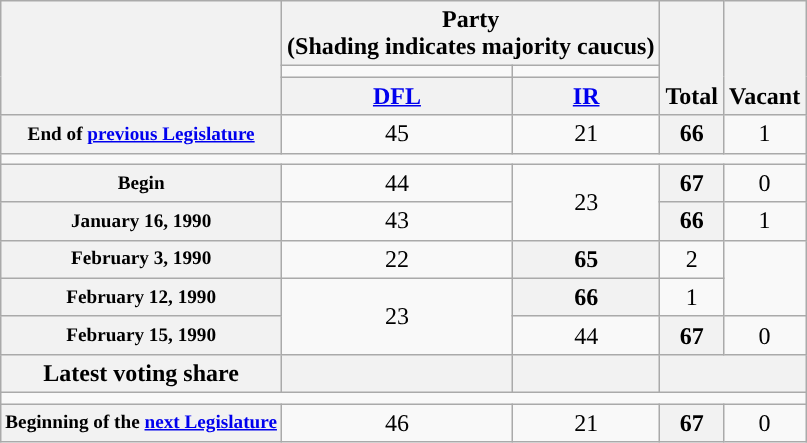<table class=wikitable style="text-align:center">
<tr style="vertical-align:bottom;">
<th rowspan=3></th>
<th colspan=2>Party <div>(Shading indicates majority caucus)</div></th>
<th rowspan=3>Total</th>
<th rowspan=3>Vacant</th>
</tr>
<tr style="height:5px">
<td style="background-color:"></td>
<td style="background-color:"></td>
</tr>
<tr>
<th><a href='#'>DFL</a></th>
<th><a href='#'>IR</a></th>
</tr>
<tr>
<th style="white-space:nowrap; font-size:80%;">End of <a href='#'>previous Legislature</a></th>
<td>45</td>
<td>21</td>
<th>66</th>
<td>1</td>
</tr>
<tr>
<td colspan=5></td>
</tr>
<tr>
<th style="font-size:80%">Begin</th>
<td>44</td>
<td rowspan="2">23</td>
<th>67</th>
<td>0</td>
</tr>
<tr>
<th style="font-size:80%">January 16, 1990 </th>
<td>43</td>
<th>66</th>
<td>1</td>
</tr>
<tr>
<th style="font-size:80%">February 3, 1990 </th>
<td>22</td>
<th>65</th>
<td>2</td>
</tr>
<tr>
<th style="font-size:80%">February 12, 1990 </th>
<td rowspan="2">23</td>
<th>66</th>
<td>1</td>
</tr>
<tr>
<th style="font-size:80%">February 15, 1990 </th>
<td>44</td>
<th>67</th>
<td>0</td>
</tr>
<tr>
<th>Latest voting share</th>
<th></th>
<th></th>
<th colspan=2></th>
</tr>
<tr>
<td colspan=5></td>
</tr>
<tr>
<th style="white-space:nowrap; font-size:80%;">Beginning of the <a href='#'>next Legislature</a></th>
<td>46</td>
<td>21</td>
<th>67</th>
<td>0</td>
</tr>
</table>
